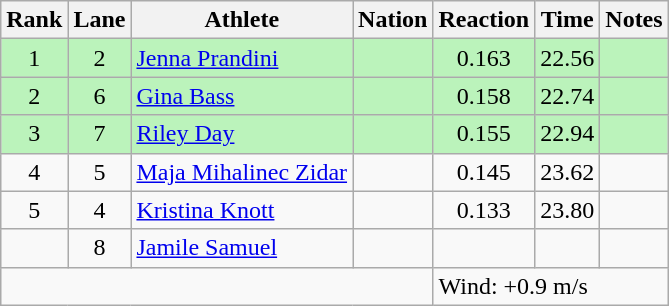<table class="wikitable sortable" style="text-align:center">
<tr>
<th>Rank</th>
<th>Lane</th>
<th>Athlete</th>
<th>Nation</th>
<th>Reaction</th>
<th>Time</th>
<th>Notes</th>
</tr>
<tr bgcolor="#bbf3bb">
<td>1</td>
<td>2</td>
<td align="left"><a href='#'>Jenna Prandini</a></td>
<td align="left"></td>
<td>0.163</td>
<td>22.56</td>
<td></td>
</tr>
<tr bgcolor="#bbf3bb">
<td>2</td>
<td>6</td>
<td align="left"><a href='#'>Gina Bass</a></td>
<td align="left"></td>
<td>0.158</td>
<td>22.74</td>
<td></td>
</tr>
<tr bgcolor="#bbf3bb">
<td>3</td>
<td>7</td>
<td align="left"><a href='#'>Riley Day</a></td>
<td align="left"></td>
<td>0.155</td>
<td>22.94</td>
<td></td>
</tr>
<tr>
<td>4</td>
<td>5</td>
<td align="left"><a href='#'>Maja Mihalinec Zidar</a></td>
<td align="left"></td>
<td>0.145</td>
<td>23.62</td>
<td></td>
</tr>
<tr>
<td>5</td>
<td>4</td>
<td align="left"><a href='#'>Kristina Knott</a></td>
<td align="left"></td>
<td>0.133</td>
<td>23.80</td>
<td></td>
</tr>
<tr>
<td data-sort-value="6"></td>
<td>8</td>
<td align="left"><a href='#'>Jamile Samuel</a></td>
<td align="left"></td>
<td></td>
<td></td>
<td></td>
</tr>
<tr class="sortbottom">
<td colspan="4"></td>
<td colspan="3" style="text-align:left;">Wind: +0.9 m/s</td>
</tr>
</table>
